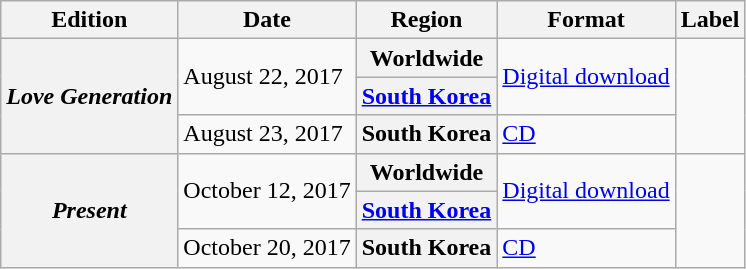<table class="wikitable">
<tr>
<th>Edition</th>
<th>Date</th>
<th>Region</th>
<th>Format</th>
<th>Label</th>
</tr>
<tr>
<th scope="row" rowspan="3"><em>Love Generation</em></th>
<td rowspan=2>August 22, 2017</td>
<th>Worldwide</th>
<td rowspan=2><a href='#'>Digital download</a></td>
<td rowspan=3></td>
</tr>
<tr>
<th><a href='#'>South Korea</a></th>
</tr>
<tr>
<td>August 23, 2017</td>
<th>South Korea</th>
<td><a href='#'>CD</a></td>
</tr>
<tr>
<th scope="row" rowspan="3"><em>Present</em></th>
<td rowspan=2>October 12, 2017</td>
<th>Worldwide</th>
<td rowspan=2><a href='#'>Digital download</a></td>
<td rowspan=3></td>
</tr>
<tr>
<th><a href='#'>South Korea</a></th>
</tr>
<tr>
<td>October 20, 2017</td>
<th>South Korea</th>
<td><a href='#'>CD</a></td>
</tr>
</table>
